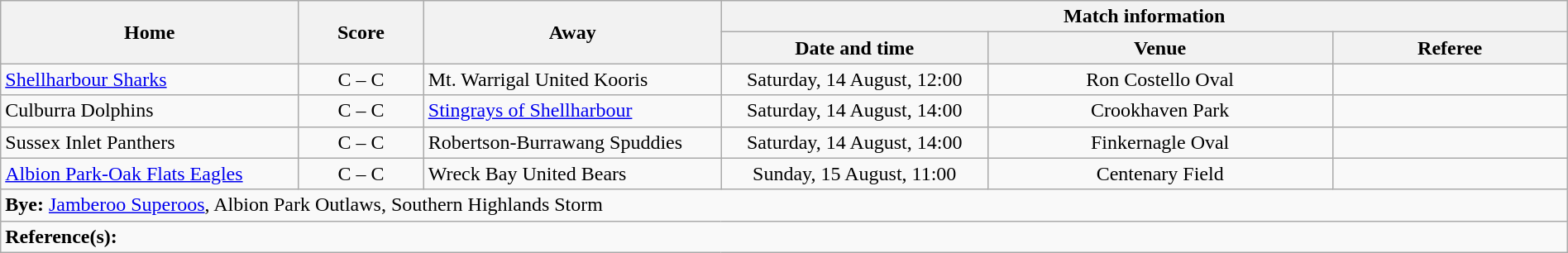<table class="wikitable" width="100% text-align:center;">
<tr>
<th rowspan="2" width="19%">Home</th>
<th rowspan="2" width="8%">Score</th>
<th rowspan="2" width="19%">Away</th>
<th colspan="3">Match information</th>
</tr>
<tr bgcolor="#CCCCCC">
<th width="17%">Date and time</th>
<th width="22%">Venue</th>
<th>Referee</th>
</tr>
<tr>
<td> <a href='#'>Shellharbour Sharks</a></td>
<td style="text-align:center;">C – C</td>
<td> Mt. Warrigal United Kooris</td>
<td style="text-align:center;">Saturday, 14 August, 12:00</td>
<td style="text-align:center;">Ron Costello Oval</td>
<td style="text-align:center;"></td>
</tr>
<tr>
<td> Culburra Dolphins</td>
<td style="text-align:center;">C – C</td>
<td> <a href='#'>Stingrays of Shellharbour</a></td>
<td style="text-align:center;">Saturday, 14 August, 14:00</td>
<td style="text-align:center;">Crookhaven Park</td>
<td style="text-align:center;"></td>
</tr>
<tr>
<td> Sussex Inlet Panthers</td>
<td style="text-align:center;">C – C</td>
<td> Robertson-Burrawang Spuddies</td>
<td style="text-align:center;">Saturday, 14 August, 14:00</td>
<td style="text-align:center;">Finkernagle Oval</td>
<td style="text-align:center;"></td>
</tr>
<tr>
<td> <a href='#'>Albion Park-Oak Flats Eagles</a></td>
<td style="text-align:center;">C – C</td>
<td> Wreck Bay United Bears</td>
<td style="text-align:center;">Sunday, 15 August, 11:00</td>
<td style="text-align:center;">Centenary Field</td>
<td style="text-align:center;"></td>
</tr>
<tr>
<td colspan="6" align="centre"><strong>Bye:</strong>  <a href='#'>Jamberoo Superoos</a>,  Albion Park Outlaws,  Southern Highlands Storm</td>
</tr>
<tr>
<td colspan="6"><strong>Reference(s):</strong></td>
</tr>
</table>
